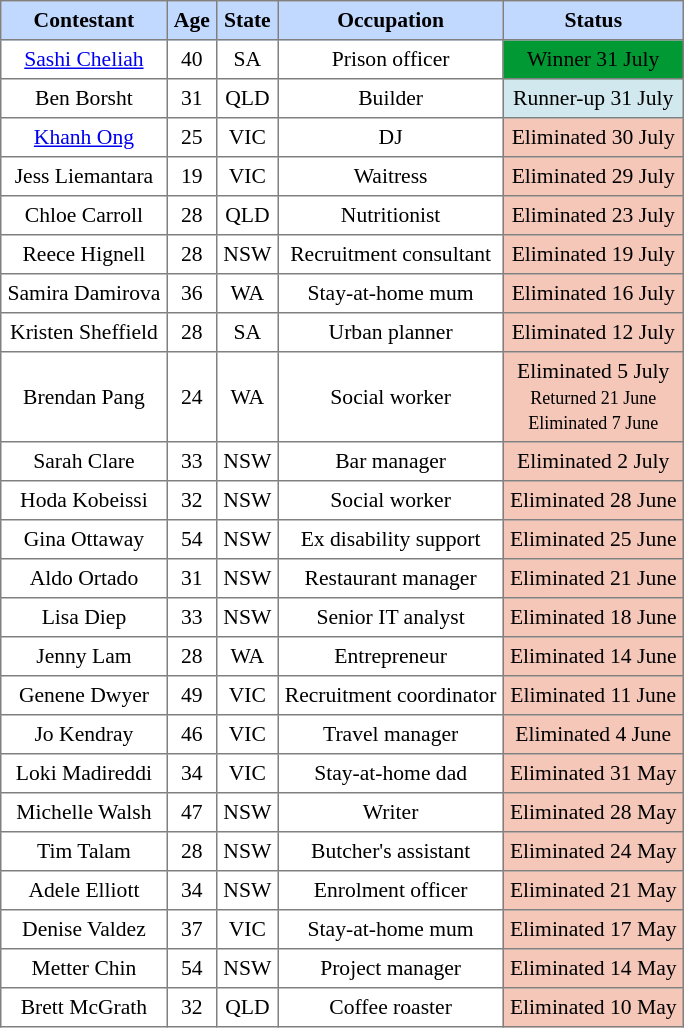<table class="sortable" border="1" cellpadding="4" cellspacing="0" style="text-align:center; font-size:90%; border-collapse:collapse;">
<tr style="background:#C1D8FF;">
<th>Contestant</th>
<th>Age</th>
<th>State</th>
<th>Occupation</th>
<th>Status</th>
</tr>
<tr>
<td><a href='#'>Sashi Cheliah</a></td>
<td>40</td>
<td>SA</td>
<td>Prison officer</td>
<td style="background:#093;"><span>Winner 31 July</span></td>
</tr>
<tr>
<td>Ben Borsht</td>
<td>31</td>
<td>QLD</td>
<td>Builder</td>
<td style="background:#d1e8ef; text-align:center;">Runner-up 31 July</td>
</tr>
<tr>
<td><a href='#'>Khanh Ong</a></td>
<td>25</td>
<td>VIC</td>
<td>DJ</td>
<td style="background:#f4c7b8; text-align:center">Eliminated 30 July</td>
</tr>
<tr>
<td>Jess Liemantara</td>
<td>19</td>
<td>VIC</td>
<td>Waitress</td>
<td style="background:#f4c7b8; text-align:center;">Eliminated 29 July</td>
</tr>
<tr>
<td>Chloe Carroll</td>
<td>28</td>
<td>QLD</td>
<td>Nutritionist</td>
<td style="background:#f4c7b8; text-align:center;">Eliminated 23 July</td>
</tr>
<tr>
<td>Reece Hignell</td>
<td>28</td>
<td>NSW</td>
<td>Recruitment consultant</td>
<td style="background:#f4c7b8; text-align:center;">Eliminated 19 July</td>
</tr>
<tr>
<td>Samira Damirova</td>
<td>36</td>
<td>WA</td>
<td>Stay-at-home mum</td>
<td style="background:#f4c7b8; text-align:center;">Eliminated 16 July</td>
</tr>
<tr>
<td>Kristen Sheffield</td>
<td>28</td>
<td>SA</td>
<td>Urban planner</td>
<td style="background:#f4c7b8; text-align:center;">Eliminated 12 July</td>
</tr>
<tr>
<td>Brendan Pang</td>
<td>24</td>
<td>WA</td>
<td>Social worker</td>
<td style="background:#f4c7b8; text-align:center;">Eliminated 5 July<br><small>Returned 21 June</small><br><small>Eliminated 7 June</small></td>
</tr>
<tr>
<td>Sarah Clare</td>
<td>33</td>
<td>NSW</td>
<td>Bar manager</td>
<td style="background:#f4c7b8; text-align:center;">Eliminated 2 July</td>
</tr>
<tr>
<td>Hoda Kobeissi</td>
<td>32</td>
<td>NSW</td>
<td>Social worker</td>
<td style="background:#f4c7b8; text-align:center;">Eliminated 28 June</td>
</tr>
<tr>
<td>Gina Ottaway</td>
<td>54</td>
<td>NSW</td>
<td>Ex disability support</td>
<td style="background:#f4c7b8; text-align:center;">Eliminated 25 June</td>
</tr>
<tr>
<td>Aldo Ortado</td>
<td>31</td>
<td>NSW</td>
<td>Restaurant manager</td>
<td style="background:#f4c7b8; text-align:center;">Eliminated 21 June</td>
</tr>
<tr>
<td>Lisa Diep</td>
<td>33</td>
<td>NSW</td>
<td>Senior IT analyst</td>
<td style="background:#f4c7b8; text-align:center;">Eliminated 18 June</td>
</tr>
<tr>
<td>Jenny Lam</td>
<td>28</td>
<td>WA</td>
<td>Entrepreneur</td>
<td style="background:#f4c7b8; text-align:center;">Eliminated 14 June</td>
</tr>
<tr>
<td>Genene Dwyer</td>
<td>49</td>
<td>VIC</td>
<td>Recruitment coordinator</td>
<td style="background:#f4c7b8; text-align:center;">Eliminated 11 June</td>
</tr>
<tr>
<td>Jo Kendray</td>
<td>46</td>
<td>VIC</td>
<td>Travel manager</td>
<td style="background:#f4c7b8; text-align:center;">Eliminated 4 June</td>
</tr>
<tr>
<td>Loki Madireddi</td>
<td>34</td>
<td>VIC</td>
<td>Stay-at-home dad</td>
<td style="background:#f4c7b8; text-align:center;">Eliminated 31 May</td>
</tr>
<tr>
<td>Michelle Walsh</td>
<td>47</td>
<td>NSW</td>
<td>Writer</td>
<td style="background:#f4c7b8; text-align:center;">Eliminated 28 May</td>
</tr>
<tr>
<td>Tim Talam</td>
<td>28</td>
<td>NSW</td>
<td>Butcher's assistant</td>
<td style="background:#f4c7b8; text-align:center;">Eliminated 24 May</td>
</tr>
<tr>
<td>Adele Elliott</td>
<td>34</td>
<td>NSW</td>
<td>Enrolment officer</td>
<td style="background:#f4c7b8; text-align:center;">Eliminated 21 May</td>
</tr>
<tr>
<td>Denise Valdez</td>
<td>37</td>
<td>VIC</td>
<td>Stay-at-home mum</td>
<td style="background:#f4c7b8; text-align:center;">Eliminated 17 May</td>
</tr>
<tr>
<td>Metter Chin</td>
<td>54</td>
<td>NSW</td>
<td>Project manager</td>
<td style="background:#f4c7b8; text-align:center;">Eliminated 14 May</td>
</tr>
<tr>
<td>Brett McGrath</td>
<td>32</td>
<td>QLD</td>
<td>Coffee roaster</td>
<td style="background:#f4c7b8; text-align:center;">Eliminated 10 May</td>
</tr>
</table>
